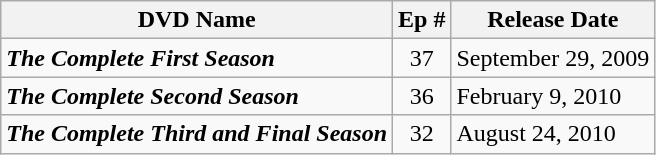<table class="wikitable">
<tr>
<th>DVD Name</th>
<th>Ep #</th>
<th>Release Date</th>
</tr>
<tr>
<td><strong><em>The Complete First Season</em></strong></td>
<td style="text-align:center;">37</td>
<td>September 29, 2009</td>
</tr>
<tr>
<td><strong><em>The Complete Second Season</em></strong></td>
<td style="text-align:center;">36</td>
<td>February 9, 2010</td>
</tr>
<tr>
<td><strong><em>The Complete Third and Final Season</em></strong></td>
<td style="text-align:center;">32</td>
<td>August 24, 2010</td>
</tr>
</table>
